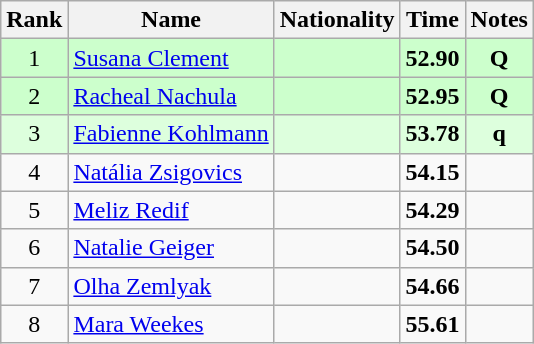<table class="wikitable sortable" style="text-align:center">
<tr>
<th>Rank</th>
<th>Name</th>
<th>Nationality</th>
<th>Time</th>
<th>Notes</th>
</tr>
<tr bgcolor=ccffcc>
<td>1</td>
<td align=left><a href='#'>Susana Clement</a></td>
<td align=left></td>
<td><strong>52.90</strong></td>
<td><strong>Q</strong></td>
</tr>
<tr bgcolor=ccffcc>
<td>2</td>
<td align=left><a href='#'>Racheal Nachula</a></td>
<td align=left></td>
<td><strong>52.95</strong></td>
<td><strong>Q</strong></td>
</tr>
<tr bgcolor=ddffdd>
<td>3</td>
<td align=left><a href='#'>Fabienne Kohlmann</a></td>
<td align=left></td>
<td><strong>53.78</strong></td>
<td><strong>q</strong></td>
</tr>
<tr>
<td>4</td>
<td align=left><a href='#'>Natália Zsigovics</a></td>
<td align=left></td>
<td><strong>54.15</strong></td>
<td></td>
</tr>
<tr>
<td>5</td>
<td align=left><a href='#'>Meliz Redif</a></td>
<td align=left></td>
<td><strong>54.29</strong></td>
<td></td>
</tr>
<tr>
<td>6</td>
<td align=left><a href='#'>Natalie Geiger</a></td>
<td align=left></td>
<td><strong>54.50</strong></td>
<td></td>
</tr>
<tr>
<td>7</td>
<td align=left><a href='#'>Olha Zemlyak</a></td>
<td align=left></td>
<td><strong>54.66</strong></td>
<td></td>
</tr>
<tr>
<td>8</td>
<td align=left><a href='#'>Mara Weekes</a></td>
<td align=left></td>
<td><strong>55.61</strong></td>
<td></td>
</tr>
</table>
